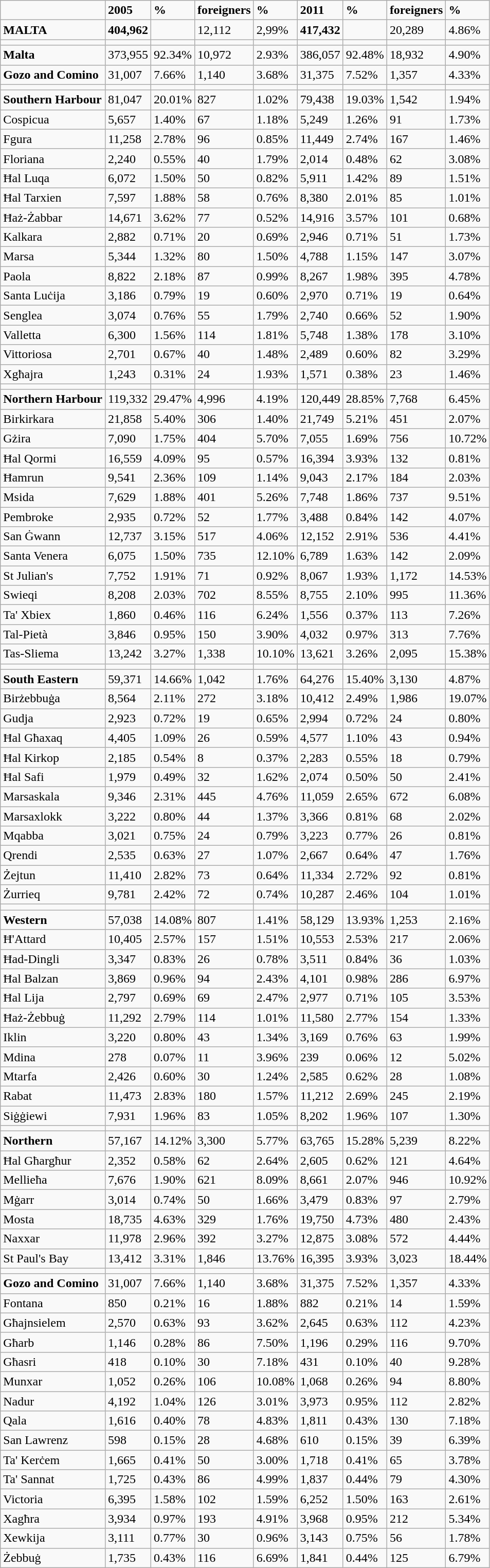<table class="wikitable sortable">
<tr>
<td></td>
<td><strong>2005</strong></td>
<td><strong>%</strong></td>
<td><strong>foreigners</strong></td>
<td><strong>%</strong></td>
<td><strong>2011</strong></td>
<td><strong>%</strong></td>
<td><strong>foreigners</strong></td>
<td><strong>%</strong></td>
</tr>
<tr>
<td><strong>MALTA</strong></td>
<td><strong>404,962</strong></td>
<td></td>
<td>12,112</td>
<td>2,99%</td>
<td><strong>417,432</strong></td>
<td></td>
<td>20,289</td>
<td>4.86%</td>
</tr>
<tr>
<td></td>
<td></td>
<td></td>
<td></td>
<td></td>
<td></td>
<td></td>
<td></td>
<td></td>
</tr>
<tr>
<td><strong>Malta</strong></td>
<td>373,955</td>
<td>92.34%</td>
<td>10,972</td>
<td>2.93%</td>
<td>386,057</td>
<td>92.48%</td>
<td>18,932</td>
<td>4.90%</td>
</tr>
<tr>
<td><strong>Gozo and Comino</strong></td>
<td>31,007</td>
<td>7.66%</td>
<td>1,140</td>
<td>3.68%</td>
<td>31,375</td>
<td>7.52%</td>
<td>1,357</td>
<td>4.33%</td>
</tr>
<tr>
<td></td>
<td></td>
<td></td>
<td></td>
<td></td>
<td></td>
<td></td>
<td></td>
<td></td>
</tr>
<tr>
<td><strong>Southern Harbour</strong></td>
<td>81,047</td>
<td>20.01%</td>
<td>827</td>
<td>1.02%</td>
<td>79,438</td>
<td>19.03%</td>
<td>1,542</td>
<td>1.94%</td>
</tr>
<tr>
<td>Cospicua</td>
<td>5,657</td>
<td>1.40%</td>
<td>67</td>
<td>1.18%</td>
<td>5,249</td>
<td>1.26%</td>
<td>91</td>
<td>1.73%</td>
</tr>
<tr>
<td>Fgura</td>
<td>11,258</td>
<td>2.78%</td>
<td>96</td>
<td>0.85%</td>
<td>11,449</td>
<td>2.74%</td>
<td>167</td>
<td>1.46%</td>
</tr>
<tr>
<td>Floriana</td>
<td>2,240</td>
<td>0.55%</td>
<td>40</td>
<td>1.79%</td>
<td>2,014</td>
<td>0.48%</td>
<td>62</td>
<td>3.08%</td>
</tr>
<tr>
<td>Ħal Luqa</td>
<td>6,072</td>
<td>1.50%</td>
<td>50</td>
<td>0.82%</td>
<td>5,911</td>
<td>1.42%</td>
<td>89</td>
<td>1.51%</td>
</tr>
<tr>
<td>Ħal Tarxien</td>
<td>7,597</td>
<td>1.88%</td>
<td>58</td>
<td>0.76%</td>
<td>8,380</td>
<td>2.01%</td>
<td>85</td>
<td>1.01%</td>
</tr>
<tr>
<td>Ħaż‐Żabbar</td>
<td>14,671</td>
<td>3.62%</td>
<td>77</td>
<td>0.52%</td>
<td>14,916</td>
<td>3.57%</td>
<td>101</td>
<td>0.68%</td>
</tr>
<tr>
<td>Kalkara</td>
<td>2,882</td>
<td>0.71%</td>
<td>20</td>
<td>0.69%</td>
<td>2,946</td>
<td>0.71%</td>
<td>51</td>
<td>1.73%</td>
</tr>
<tr>
<td>Marsa</td>
<td>5,344</td>
<td>1.32%</td>
<td>80</td>
<td>1.50%</td>
<td>4,788</td>
<td>1.15%</td>
<td>147</td>
<td>3.07%</td>
</tr>
<tr>
<td>Paola</td>
<td>8,822</td>
<td>2.18%</td>
<td>87</td>
<td>0.99%</td>
<td>8,267</td>
<td>1.98%</td>
<td>395</td>
<td>4.78%</td>
</tr>
<tr>
<td>Santa Luċija</td>
<td>3,186</td>
<td>0.79%</td>
<td>19</td>
<td>0.60%</td>
<td>2,970</td>
<td>0.71%</td>
<td>19</td>
<td>0.64%</td>
</tr>
<tr>
<td>Senglea</td>
<td>3,074</td>
<td>0.76%</td>
<td>55</td>
<td>1.79%</td>
<td>2,740</td>
<td>0.66%</td>
<td>52</td>
<td>1.90%</td>
</tr>
<tr>
<td>Valletta</td>
<td>6,300</td>
<td>1.56%</td>
<td>114</td>
<td>1.81%</td>
<td>5,748</td>
<td>1.38%</td>
<td>178</td>
<td>3.10%</td>
</tr>
<tr>
<td>Vittoriosa</td>
<td>2,701</td>
<td>0.67%</td>
<td>40</td>
<td>1.48%</td>
<td>2,489</td>
<td>0.60%</td>
<td>82</td>
<td>3.29%</td>
</tr>
<tr>
<td>Xgħajra</td>
<td>1,243</td>
<td>0.31%</td>
<td>24</td>
<td>1.93%</td>
<td>1,571</td>
<td>0.38%</td>
<td>23</td>
<td>1.46%</td>
</tr>
<tr>
<td></td>
<td></td>
<td></td>
<td></td>
<td></td>
<td></td>
<td></td>
<td></td>
<td></td>
</tr>
<tr>
<td><strong>Northern Harbour</strong></td>
<td>119,332</td>
<td>29.47%</td>
<td>4,996</td>
<td>4.19%</td>
<td>120,449</td>
<td>28.85%</td>
<td>7,768</td>
<td>6.45%</td>
</tr>
<tr>
<td>Birkirkara</td>
<td>21,858</td>
<td>5.40%</td>
<td>306</td>
<td>1.40%</td>
<td>21,749</td>
<td>5.21%</td>
<td>451</td>
<td>2.07%</td>
</tr>
<tr>
<td>Gżira</td>
<td>7,090</td>
<td>1.75%</td>
<td>404</td>
<td>5.70%</td>
<td>7,055</td>
<td>1.69%</td>
<td>756</td>
<td>10.72%</td>
</tr>
<tr>
<td>Ħal Qormi</td>
<td>16,559</td>
<td>4.09%</td>
<td>95</td>
<td>0.57%</td>
<td>16,394</td>
<td>3.93%</td>
<td>132</td>
<td>0.81%</td>
</tr>
<tr>
<td>Ħamrun</td>
<td>9,541</td>
<td>2.36%</td>
<td>109</td>
<td>1.14%</td>
<td>9,043</td>
<td>2.17%</td>
<td>184</td>
<td>2.03%</td>
</tr>
<tr>
<td>Msida</td>
<td>7,629</td>
<td>1.88%</td>
<td>401</td>
<td>5.26%</td>
<td>7,748</td>
<td>1.86%</td>
<td>737</td>
<td>9.51%</td>
</tr>
<tr>
<td>Pembroke</td>
<td>2,935</td>
<td>0.72%</td>
<td>52</td>
<td>1.77%</td>
<td>3,488</td>
<td>0.84%</td>
<td>142</td>
<td>4.07%</td>
</tr>
<tr>
<td>San Ġwann</td>
<td>12,737</td>
<td>3.15%</td>
<td>517</td>
<td>4.06%</td>
<td>12,152</td>
<td>2.91%</td>
<td>536</td>
<td>4.41%</td>
</tr>
<tr>
<td>Santa Venera</td>
<td>6,075</td>
<td>1.50%</td>
<td>735</td>
<td>12.10%</td>
<td>6,789</td>
<td>1.63%</td>
<td>142</td>
<td>2.09%</td>
</tr>
<tr>
<td>St Julian's</td>
<td>7,752</td>
<td>1.91%</td>
<td>71</td>
<td>0.92%</td>
<td>8,067</td>
<td>1.93%</td>
<td>1,172</td>
<td>14.53%</td>
</tr>
<tr>
<td>Swieqi</td>
<td>8,208</td>
<td>2.03%</td>
<td>702</td>
<td>8.55%</td>
<td>8,755</td>
<td>2.10%</td>
<td>995</td>
<td>11.36%</td>
</tr>
<tr>
<td>Ta'  Xbiex</td>
<td>1,860</td>
<td>0.46%</td>
<td>116</td>
<td>6.24%</td>
<td>1,556</td>
<td>0.37%</td>
<td>113</td>
<td>7.26%</td>
</tr>
<tr>
<td>Tal‐Pietà</td>
<td>3,846</td>
<td>0.95%</td>
<td>150</td>
<td>3.90%</td>
<td>4,032</td>
<td>0.97%</td>
<td>313</td>
<td>7.76%</td>
</tr>
<tr>
<td>Tas‐Sliema</td>
<td>13,242</td>
<td>3.27%</td>
<td>1,338</td>
<td>10.10%</td>
<td>13,621</td>
<td>3.26%</td>
<td>2,095</td>
<td>15.38%</td>
</tr>
<tr>
<td></td>
<td></td>
<td></td>
<td></td>
<td></td>
<td></td>
<td></td>
<td></td>
<td></td>
</tr>
<tr>
<td><strong>South Eastern</strong></td>
<td>59,371</td>
<td>14.66%</td>
<td>1,042</td>
<td>1.76%</td>
<td>64,276</td>
<td>15.40%</td>
<td>3,130</td>
<td>4.87%</td>
</tr>
<tr>
<td>Birżebbuġa</td>
<td>8,564</td>
<td>2.11%</td>
<td>272</td>
<td>3.18%</td>
<td>10,412</td>
<td>2.49%</td>
<td>1,986</td>
<td>19.07%</td>
</tr>
<tr>
<td>Gudja</td>
<td>2,923</td>
<td>0.72%</td>
<td>19</td>
<td>0.65%</td>
<td>2,994</td>
<td>0.72%</td>
<td>24</td>
<td>0.80%</td>
</tr>
<tr>
<td>Ħal Għaxaq</td>
<td>4,405</td>
<td>1.09%</td>
<td>26</td>
<td>0.59%</td>
<td>4,577</td>
<td>1.10%</td>
<td>43</td>
<td>0.94%</td>
</tr>
<tr>
<td>Ħal Kirkop</td>
<td>2,185</td>
<td>0.54%</td>
<td>8</td>
<td>0.37%</td>
<td>2,283</td>
<td>0.55%</td>
<td>18</td>
<td>0.79%</td>
</tr>
<tr>
<td>Ħal Safi</td>
<td>1,979</td>
<td>0.49%</td>
<td>32</td>
<td>1.62%</td>
<td>2,074</td>
<td>0.50%</td>
<td>50</td>
<td>2.41%</td>
</tr>
<tr>
<td>Marsaskala</td>
<td>9,346</td>
<td>2.31%</td>
<td>445</td>
<td>4.76%</td>
<td>11,059</td>
<td>2.65%</td>
<td>672</td>
<td>6.08%</td>
</tr>
<tr>
<td>Marsaxlokk</td>
<td>3,222</td>
<td>0.80%</td>
<td>44</td>
<td>1.37%</td>
<td>3,366</td>
<td>0.81%</td>
<td>68</td>
<td>2.02%</td>
</tr>
<tr>
<td>Mqabba</td>
<td>3,021</td>
<td>0.75%</td>
<td>24</td>
<td>0.79%</td>
<td>3,223</td>
<td>0.77%</td>
<td>26</td>
<td>0.81%</td>
</tr>
<tr>
<td>Qrendi</td>
<td>2,535</td>
<td>0.63%</td>
<td>27</td>
<td>1.07%</td>
<td>2,667</td>
<td>0.64%</td>
<td>47</td>
<td>1.76%</td>
</tr>
<tr>
<td>Żejtun</td>
<td>11,410</td>
<td>2.82%</td>
<td>73</td>
<td>0.64%</td>
<td>11,334</td>
<td>2.72%</td>
<td>92</td>
<td>0.81%</td>
</tr>
<tr>
<td>Żurrieq</td>
<td>9,781</td>
<td>2.42%</td>
<td>72</td>
<td>0.74%</td>
<td>10,287</td>
<td>2.46%</td>
<td>104</td>
<td>1.01%</td>
</tr>
<tr>
<td></td>
<td></td>
<td></td>
<td></td>
<td></td>
<td></td>
<td></td>
<td></td>
<td></td>
</tr>
<tr>
<td><strong>Western</strong></td>
<td>57,038</td>
<td>14.08%</td>
<td>807</td>
<td>1.41%</td>
<td>58,129</td>
<td>13.93%</td>
<td>1,253</td>
<td>2.16%</td>
</tr>
<tr>
<td>Ħ'Attard</td>
<td>10,405</td>
<td>2.57%</td>
<td>157</td>
<td>1.51%</td>
<td>10,553</td>
<td>2.53%</td>
<td>217</td>
<td>2.06%</td>
</tr>
<tr>
<td>Ħad‐Dingli</td>
<td>3,347</td>
<td>0.83%</td>
<td>26</td>
<td>0.78%</td>
<td>3,511</td>
<td>0.84%</td>
<td>36</td>
<td>1.03%</td>
</tr>
<tr>
<td>Ħal Balzan</td>
<td>3,869</td>
<td>0.96%</td>
<td>94</td>
<td>2.43%</td>
<td>4,101</td>
<td>0.98%</td>
<td>286</td>
<td>6.97%</td>
</tr>
<tr>
<td>Ħal Lija</td>
<td>2,797</td>
<td>0.69%</td>
<td>69</td>
<td>2.47%</td>
<td>2,977</td>
<td>0.71%</td>
<td>105</td>
<td>3.53%</td>
</tr>
<tr>
<td>Ħaż‐Żebbuġ</td>
<td>11,292</td>
<td>2.79%</td>
<td>114</td>
<td>1.01%</td>
<td>11,580</td>
<td>2.77%</td>
<td>154</td>
<td>1.33%</td>
</tr>
<tr>
<td>Iklin</td>
<td>3,220</td>
<td>0.80%</td>
<td>43</td>
<td>1.34%</td>
<td>3,169</td>
<td>0.76%</td>
<td>63</td>
<td>1.99%</td>
</tr>
<tr>
<td>Mdina</td>
<td>278</td>
<td>0.07%</td>
<td>11</td>
<td>3.96%</td>
<td>239</td>
<td>0.06%</td>
<td>12</td>
<td>5.02%</td>
</tr>
<tr>
<td>Mtarfa</td>
<td>2,426</td>
<td>0.60%</td>
<td>30</td>
<td>1.24%</td>
<td>2,585</td>
<td>0.62%</td>
<td>28</td>
<td>1.08%</td>
</tr>
<tr>
<td>Rabat</td>
<td>11,473</td>
<td>2.83%</td>
<td>180</td>
<td>1.57%</td>
<td>11,212</td>
<td>2.69%</td>
<td>245</td>
<td>2.19%</td>
</tr>
<tr>
<td>Siġġiewi</td>
<td>7,931</td>
<td>1.96%</td>
<td>83</td>
<td>1.05%</td>
<td>8,202</td>
<td>1.96%</td>
<td>107</td>
<td>1.30%</td>
</tr>
<tr>
<td></td>
<td></td>
<td></td>
<td></td>
<td></td>
<td></td>
<td></td>
<td></td>
<td></td>
</tr>
<tr>
<td><strong>Northern</strong></td>
<td>57,167</td>
<td>14.12%</td>
<td>3,300</td>
<td>5.77%</td>
<td>63,765</td>
<td>15.28%</td>
<td>5,239</td>
<td>8.22%</td>
</tr>
<tr>
<td>Ħal Għargħur</td>
<td>2,352</td>
<td>0.58%</td>
<td>62</td>
<td>2.64%</td>
<td>2,605</td>
<td>0.62%</td>
<td>121</td>
<td>4.64%</td>
</tr>
<tr>
<td>Mellieħa</td>
<td>7,676</td>
<td>1.90%</td>
<td>621</td>
<td>8.09%</td>
<td>8,661</td>
<td>2.07%</td>
<td>946</td>
<td>10.92%</td>
</tr>
<tr>
<td>Mġarr</td>
<td>3,014</td>
<td>0.74%</td>
<td>50</td>
<td>1.66%</td>
<td>3,479</td>
<td>0.83%</td>
<td>97</td>
<td>2.79%</td>
</tr>
<tr>
<td>Mosta</td>
<td>18,735</td>
<td>4.63%</td>
<td>329</td>
<td>1.76%</td>
<td>19,750</td>
<td>4.73%</td>
<td>480</td>
<td>2.43%</td>
</tr>
<tr>
<td>Naxxar</td>
<td>11,978</td>
<td>2.96%</td>
<td>392</td>
<td>3.27%</td>
<td>12,875</td>
<td>3.08%</td>
<td>572</td>
<td>4.44%</td>
</tr>
<tr>
<td>St Paul's Bay</td>
<td>13,412</td>
<td>3.31%</td>
<td>1,846</td>
<td>13.76%</td>
<td>16,395</td>
<td>3.93%</td>
<td>3,023</td>
<td>18.44%</td>
</tr>
<tr>
<td></td>
<td></td>
<td></td>
<td></td>
<td></td>
<td></td>
<td></td>
<td></td>
<td></td>
</tr>
<tr>
<td><strong>Gozo and Comino</strong></td>
<td>31,007</td>
<td>7.66%</td>
<td>1,140</td>
<td>3.68%</td>
<td>31,375</td>
<td>7.52%</td>
<td>1,357</td>
<td>4.33%</td>
</tr>
<tr>
<td>Fontana</td>
<td>850</td>
<td>0.21%</td>
<td>16</td>
<td>1.88%</td>
<td>882</td>
<td>0.21%</td>
<td>14</td>
<td>1.59%</td>
</tr>
<tr>
<td>Għajnsielem</td>
<td>2,570</td>
<td>0.63%</td>
<td>93</td>
<td>3.62%</td>
<td>2,645</td>
<td>0.63%</td>
<td>112</td>
<td>4.23%</td>
</tr>
<tr>
<td>Għarb</td>
<td>1,146</td>
<td>0.28%</td>
<td>86</td>
<td>7.50%</td>
<td>1,196</td>
<td>0.29%</td>
<td>116</td>
<td>9.70%</td>
</tr>
<tr>
<td>Għasri</td>
<td>418</td>
<td>0.10%</td>
<td>30</td>
<td>7.18%</td>
<td>431</td>
<td>0.10%</td>
<td>40</td>
<td>9.28%</td>
</tr>
<tr>
<td>Munxar</td>
<td>1,052</td>
<td>0.26%</td>
<td>106</td>
<td>10.08%</td>
<td>1,068</td>
<td>0.26%</td>
<td>94</td>
<td>8.80%</td>
</tr>
<tr>
<td>Nadur</td>
<td>4,192</td>
<td>1.04%</td>
<td>126</td>
<td>3.01%</td>
<td>3,973</td>
<td>0.95%</td>
<td>112</td>
<td>2.82%</td>
</tr>
<tr>
<td>Qala</td>
<td>1,616</td>
<td>0.40%</td>
<td>78</td>
<td>4.83%</td>
<td>1,811</td>
<td>0.43%</td>
<td>130</td>
<td>7.18%</td>
</tr>
<tr>
<td>San Lawrenz</td>
<td>598</td>
<td>0.15%</td>
<td>28</td>
<td>4.68%</td>
<td>610</td>
<td>0.15%</td>
<td>39</td>
<td>6.39%</td>
</tr>
<tr>
<td>Ta' Kerċem</td>
<td>1,665</td>
<td>0.41%</td>
<td>50</td>
<td>3.00%</td>
<td>1,718</td>
<td>0.41%</td>
<td>65</td>
<td>3.78%</td>
</tr>
<tr>
<td>Ta' Sannat</td>
<td>1,725</td>
<td>0.43%</td>
<td>86</td>
<td>4.99%</td>
<td>1,837</td>
<td>0.44%</td>
<td>79</td>
<td>4.30%</td>
</tr>
<tr>
<td>Victoria</td>
<td>6,395</td>
<td>1.58%</td>
<td>102</td>
<td>1.59%</td>
<td>6,252</td>
<td>1.50%</td>
<td>163</td>
<td>2.61%</td>
</tr>
<tr>
<td>Xagħra</td>
<td>3,934</td>
<td>0.97%</td>
<td>193</td>
<td>4.91%</td>
<td>3,968</td>
<td>0.95%</td>
<td>212</td>
<td>5.34%</td>
</tr>
<tr>
<td>Xewkija</td>
<td>3,111</td>
<td>0.77%</td>
<td>30</td>
<td>0.96%</td>
<td>3,143</td>
<td>0.75%</td>
<td>56</td>
<td>1.78%</td>
</tr>
<tr>
<td>Żebbuġ</td>
<td>1,735</td>
<td>0.43%</td>
<td>116</td>
<td>6.69%</td>
<td>1,841</td>
<td>0.44%</td>
<td>125</td>
<td>6.79%</td>
</tr>
</table>
